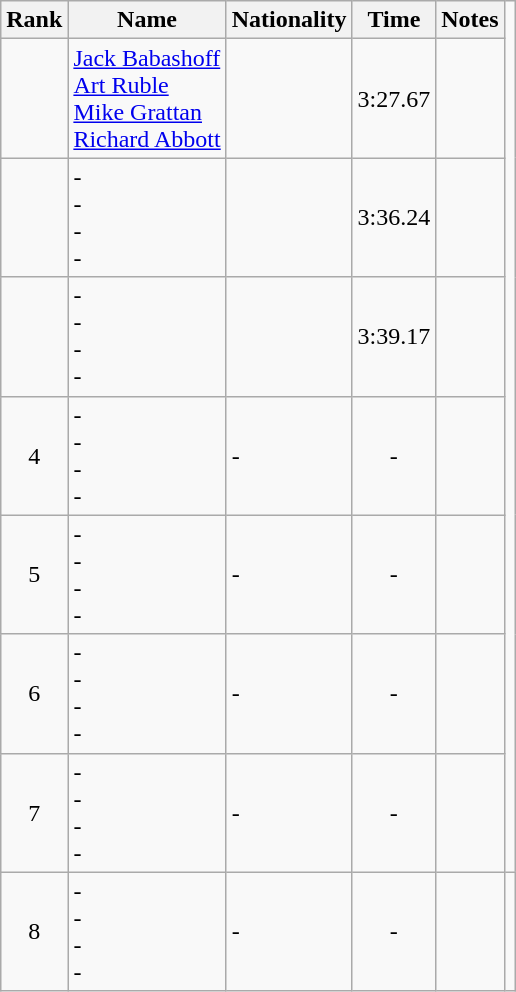<table class="wikitable sortable" style="text-align:center">
<tr>
<th>Rank</th>
<th>Name</th>
<th>Nationality</th>
<th>Time</th>
<th>Notes</th>
</tr>
<tr>
<td></td>
<td align=left><a href='#'>Jack Babashoff</a> <br> <a href='#'>Art Ruble</a> <br> <a href='#'>Mike Grattan</a> <br> <a href='#'>Richard Abbott</a></td>
<td align=left></td>
<td>3:27.67</td>
<td></td>
</tr>
<tr>
<td></td>
<td align=left>- <br> - <br> - <br> -</td>
<td align=left></td>
<td>3:36.24</td>
<td></td>
</tr>
<tr>
<td></td>
<td align=left>- <br> - <br> - <br> -</td>
<td align=left></td>
<td>3:39.17</td>
<td></td>
</tr>
<tr>
<td>4</td>
<td align=left>- <br> - <br> - <br> -</td>
<td align=left>-</td>
<td>-</td>
<td></td>
</tr>
<tr>
<td>5</td>
<td align=left>- <br> - <br> - <br> -</td>
<td align=left>-</td>
<td>-</td>
<td></td>
</tr>
<tr>
<td>6</td>
<td align=left>- <br> - <br> - <br> -</td>
<td align=left>-</td>
<td>-</td>
<td></td>
</tr>
<tr>
<td>7</td>
<td align=left>- <br> - <br> - <br> -</td>
<td align=left>-</td>
<td>-</td>
<td></td>
</tr>
<tr>
<td>8</td>
<td align=left>- <br> - <br> - <br> -</td>
<td align=left>-</td>
<td>-</td>
<td></td>
<td></td>
</tr>
</table>
